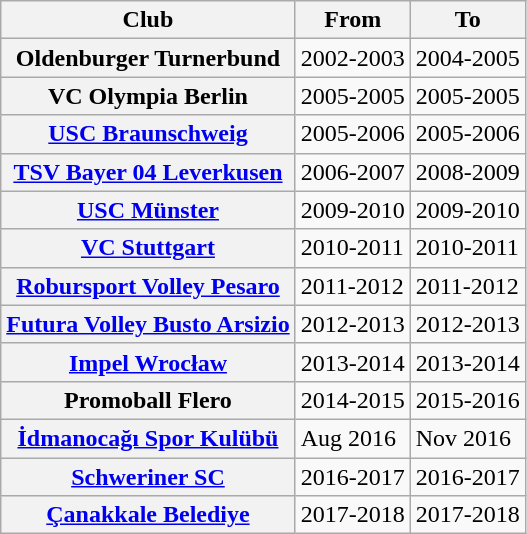<table class="wikitable sortable">
<tr>
<th scope=col>Club</th>
<th scope=col>From</th>
<th scope=col>To</th>
</tr>
<tr>
<th scope=row> Oldenburger Turnerbund</th>
<td>2002-2003</td>
<td>2004-2005</td>
</tr>
<tr>
<th scope=row> VC Olympia Berlin</th>
<td>2005-2005</td>
<td>2005-2005</td>
</tr>
<tr>
<th scope=row> <a href='#'>USC Braunschweig</a></th>
<td>2005-2006</td>
<td>2005-2006</td>
</tr>
<tr>
<th scope=row> <a href='#'>TSV Bayer 04 Leverkusen</a></th>
<td>2006-2007</td>
<td>2008-2009</td>
</tr>
<tr>
<th scope=row> <a href='#'>USC Münster</a></th>
<td>2009-2010</td>
<td>2009-2010</td>
</tr>
<tr>
<th scope=row> <a href='#'>VC Stuttgart</a></th>
<td>2010-2011</td>
<td>2010-2011</td>
</tr>
<tr>
<th scope=row> <a href='#'>Robursport Volley Pesaro</a></th>
<td>2011-2012</td>
<td>2011-2012</td>
</tr>
<tr>
<th scope=row> <a href='#'>Futura Volley Busto Arsizio</a></th>
<td>2012-2013</td>
<td>2012-2013</td>
</tr>
<tr>
<th scope=row> <a href='#'>Impel Wrocław</a></th>
<td>2013-2014</td>
<td>2013-2014</td>
</tr>
<tr>
<th scope=row> Promoball Flero</th>
<td>2014-2015</td>
<td>2015-2016</td>
</tr>
<tr>
<th scope=row> <a href='#'>İdmanocağı Spor Kulübü</a></th>
<td>Aug 2016</td>
<td>Nov 2016</td>
</tr>
<tr>
<th scope=row> <a href='#'>Schweriner SC</a></th>
<td>2016-2017</td>
<td>2016-2017</td>
</tr>
<tr>
<th scope=row> <a href='#'>Çanakkale Belediye</a></th>
<td>2017-2018</td>
<td>2017-2018 </td>
</tr>
</table>
